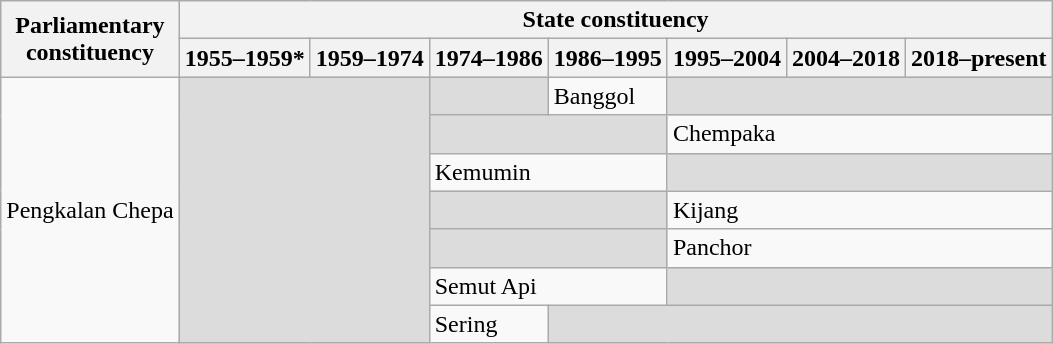<table class="wikitable">
<tr>
<th rowspan="2">Parliamentary<br>constituency</th>
<th colspan="7">State constituency</th>
</tr>
<tr>
<th>1955–1959*</th>
<th>1959–1974</th>
<th>1974–1986</th>
<th>1986–1995</th>
<th>1995–2004</th>
<th>2004–2018</th>
<th>2018–present</th>
</tr>
<tr>
<td rowspan="7">Pengkalan Chepa</td>
<td colspan="2" rowspan="7" bgcolor="dcdcdc"></td>
<td bgcolor="dcdcdc"></td>
<td>Banggol</td>
<td colspan="3" bgcolor="dcdcdc"></td>
</tr>
<tr>
<td colspan="2" bgcolor="dcdcdc"></td>
<td colspan="3">Chempaka</td>
</tr>
<tr>
<td colspan="2">Kemumin</td>
<td colspan="3" bgcolor="dcdcdc"></td>
</tr>
<tr>
<td colspan="2" bgcolor="dcdcdc"></td>
<td colspan="3">Kijang</td>
</tr>
<tr>
<td colspan="2" bgcolor="dcdcdc"></td>
<td colspan="3">Panchor</td>
</tr>
<tr>
<td colspan="2">Semut Api</td>
<td colspan="3" bgcolor="dcdcdc"></td>
</tr>
<tr>
<td>Sering</td>
<td colspan="4" bgcolor="dcdcdc"></td>
</tr>
</table>
